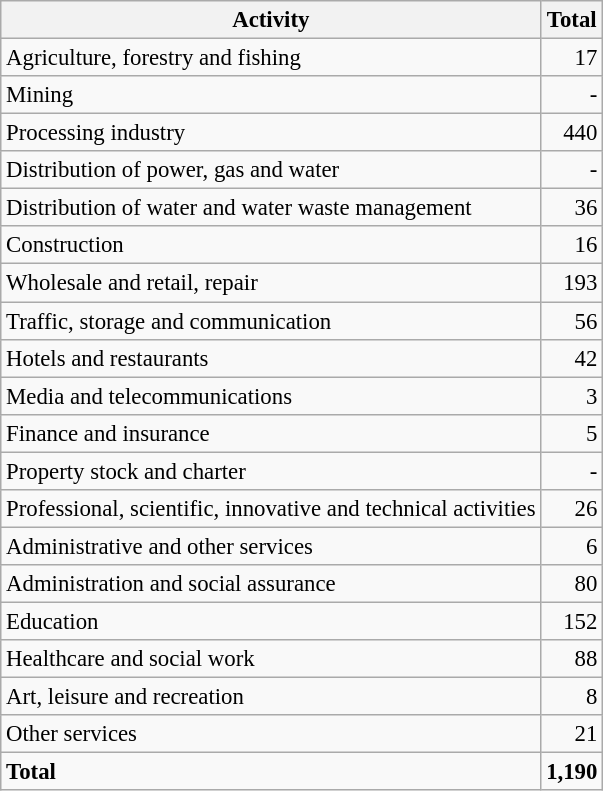<table class="wikitable sortable" style="font-size:95%;">
<tr>
<th>Activity</th>
<th>Total</th>
</tr>
<tr>
<td>Agriculture, forestry and fishing</td>
<td align="right">17</td>
</tr>
<tr>
<td>Mining</td>
<td align="right">-</td>
</tr>
<tr>
<td>Processing industry</td>
<td align="right">440</td>
</tr>
<tr>
<td>Distribution of power, gas and water</td>
<td align="right">-</td>
</tr>
<tr>
<td>Distribution of water and water waste management</td>
<td align="right">36</td>
</tr>
<tr>
<td>Construction</td>
<td align="right">16</td>
</tr>
<tr>
<td>Wholesale and retail, repair</td>
<td align="right">193</td>
</tr>
<tr>
<td>Traffic, storage and communication</td>
<td align="right">56</td>
</tr>
<tr>
<td>Hotels and restaurants</td>
<td align="right">42</td>
</tr>
<tr>
<td>Media and telecommunications</td>
<td align="right">3</td>
</tr>
<tr>
<td>Finance and insurance</td>
<td align="right">5</td>
</tr>
<tr>
<td>Property stock and charter</td>
<td align="right">-</td>
</tr>
<tr>
<td>Professional, scientific, innovative and technical activities</td>
<td align="right">26</td>
</tr>
<tr>
<td>Administrative and other services</td>
<td align="right">6</td>
</tr>
<tr>
<td>Administration and social assurance</td>
<td align="right">80</td>
</tr>
<tr>
<td>Education</td>
<td align="right">152</td>
</tr>
<tr>
<td>Healthcare and social work</td>
<td align="right">88</td>
</tr>
<tr>
<td>Art, leisure and recreation</td>
<td align="right">8</td>
</tr>
<tr>
<td>Other services</td>
<td align="right">21</td>
</tr>
<tr class="sortbottom">
<td><strong>Total</strong></td>
<td align="right"><strong>1,190</strong></td>
</tr>
</table>
